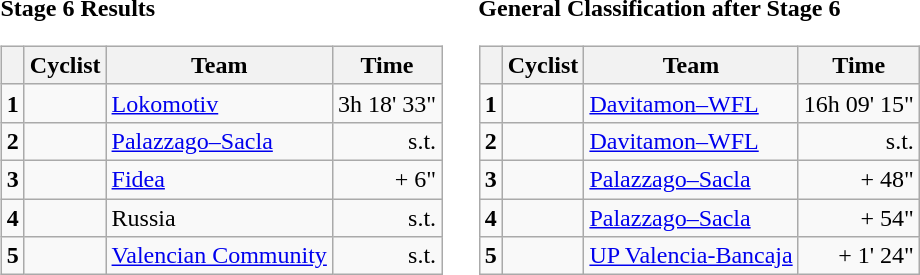<table>
<tr>
<td><strong>Stage 6 Results</strong><br><table class="wikitable">
<tr>
<th></th>
<th>Cyclist</th>
<th>Team</th>
<th>Time</th>
</tr>
<tr>
<td><strong>1</strong></td>
<td></td>
<td><a href='#'>Lokomotiv</a></td>
<td align="right">3h 18' 33"</td>
</tr>
<tr>
<td><strong>2</strong></td>
<td></td>
<td><a href='#'>Palazzago–Sacla</a></td>
<td align="right">s.t.</td>
</tr>
<tr>
<td><strong>3</strong></td>
<td></td>
<td><a href='#'>Fidea</a></td>
<td align="right">+ 6"</td>
</tr>
<tr>
<td><strong>4</strong></td>
<td></td>
<td>Russia</td>
<td align="right">s.t.</td>
</tr>
<tr>
<td><strong>5</strong></td>
<td></td>
<td><a href='#'>Valencian Community</a></td>
<td align="right">s.t.</td>
</tr>
</table>
</td>
<td></td>
<td><strong>General Classification after Stage 6</strong><br><table class="wikitable">
<tr>
<th></th>
<th>Cyclist</th>
<th>Team</th>
<th>Time</th>
</tr>
<tr>
<td><strong>1</strong></td>
<td></td>
<td><a href='#'>Davitamon–WFL</a></td>
<td align="right">16h 09' 15"</td>
</tr>
<tr>
<td><strong>2</strong></td>
<td></td>
<td><a href='#'>Davitamon–WFL</a></td>
<td align="right">s.t.</td>
</tr>
<tr>
<td><strong>3</strong></td>
<td></td>
<td><a href='#'>Palazzago–Sacla</a></td>
<td align="right">+ 48"</td>
</tr>
<tr>
<td><strong>4</strong></td>
<td></td>
<td><a href='#'>Palazzago–Sacla</a></td>
<td align="right">+ 54"</td>
</tr>
<tr>
<td><strong>5</strong></td>
<td></td>
<td><a href='#'>UP Valencia-Bancaja</a></td>
<td align="right">+ 1' 24"</td>
</tr>
</table>
</td>
</tr>
</table>
